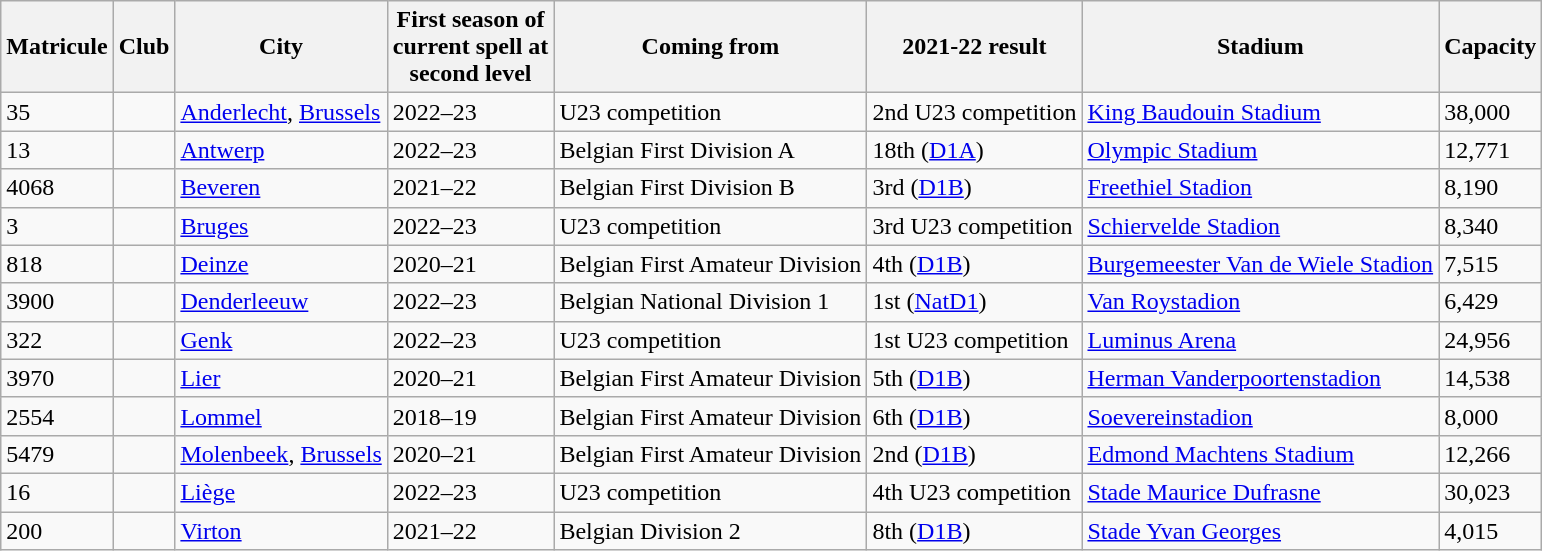<table class="wikitable sortable">
<tr>
<th>Matricule</th>
<th>Club</th>
<th>City</th>
<th>First season of <br> current spell at <br> second level</th></th>
<th>Coming from</th>
<th>2021-22 result</th>
<th>Stadium</th>
<th>Capacity</th>
</tr>
<tr>
<td>35</td>
<td></td>
<td><a href='#'>Anderlecht</a>, <a href='#'>Brussels</a></td>
<td>2022–23</td>
<td>U23 competition</td>
<td>2nd U23 competition</td>
<td><a href='#'>King Baudouin Stadium</a></td>
<td>38,000</td>
</tr>
<tr>
<td>13</td>
<td></td>
<td><a href='#'>Antwerp</a></td>
<td>2022–23</td>
<td>Belgian First Division A</td>
<td>18th (<a href='#'>D1A</a>) </td>
<td><a href='#'>Olympic Stadium</a></td>
<td>12,771</td>
</tr>
<tr>
<td>4068</td>
<td></td>
<td><a href='#'>Beveren</a></td>
<td>2021–22</td>
<td>Belgian First Division B</td>
<td>3rd (<a href='#'>D1B</a>)</td>
<td><a href='#'>Freethiel Stadion</a></td>
<td>8,190</td>
</tr>
<tr>
<td>3</td>
<td></td>
<td><a href='#'>Bruges</a></td>
<td>2022–23</td>
<td>U23 competition</td>
<td>3rd U23 competition</td>
<td><a href='#'>Schiervelde Stadion</a></td>
<td>8,340</td>
</tr>
<tr>
<td>818</td>
<td></td>
<td><a href='#'>Deinze</a></td>
<td>2020–21</td>
<td>Belgian First Amateur Division</td>
<td>4th (<a href='#'>D1B</a>)</td>
<td><a href='#'>Burgemeester Van de Wiele Stadion</a></td>
<td>7,515</td>
</tr>
<tr>
<td>3900</td>
<td></td>
<td><a href='#'>Denderleeuw</a></td>
<td>2022–23</td>
<td>Belgian National Division 1</td>
<td>1st (<a href='#'>NatD1</a>) </td>
<td><a href='#'>Van Roystadion</a></td>
<td>6,429</td>
</tr>
<tr>
<td>322</td>
<td></td>
<td><a href='#'>Genk</a></td>
<td>2022–23</td>
<td>U23 competition</td>
<td>1st U23 competition</td>
<td><a href='#'>Luminus Arena</a></td>
<td>24,956</td>
</tr>
<tr>
<td>3970</td>
<td></td>
<td><a href='#'>Lier</a></td>
<td>2020–21</td>
<td>Belgian First Amateur Division</td>
<td>5th (<a href='#'>D1B</a>)</td>
<td><a href='#'>Herman Vanderpoortenstadion</a></td>
<td>14,538</td>
</tr>
<tr>
<td>2554</td>
<td></td>
<td><a href='#'>Lommel</a></td>
<td>2018–19</td>
<td>Belgian First Amateur Division</td>
<td>6th (<a href='#'>D1B</a>)</td>
<td><a href='#'>Soevereinstadion</a></td>
<td>8,000</td>
</tr>
<tr>
<td>5479</td>
<td></td>
<td><a href='#'>Molenbeek</a>, <a href='#'>Brussels</a></td>
<td>2020–21</td>
<td>Belgian First Amateur Division</td>
<td>2nd (<a href='#'>D1B</a>)</td>
<td><a href='#'>Edmond Machtens Stadium</a></td>
<td>12,266</td>
</tr>
<tr>
<td>16</td>
<td></td>
<td><a href='#'>Liège</a></td>
<td>2022–23</td>
<td>U23 competition</td>
<td>4th U23 competition</td>
<td><a href='#'>Stade Maurice Dufrasne</a></td>
<td>30,023</td>
</tr>
<tr>
<td>200</td>
<td></td>
<td><a href='#'>Virton</a></td>
<td>2021–22</td>
<td>Belgian Division 2</td>
<td>8th (<a href='#'>D1B</a>)</td>
<td><a href='#'>Stade Yvan Georges</a></td>
<td>4,015</td>
</tr>
</table>
